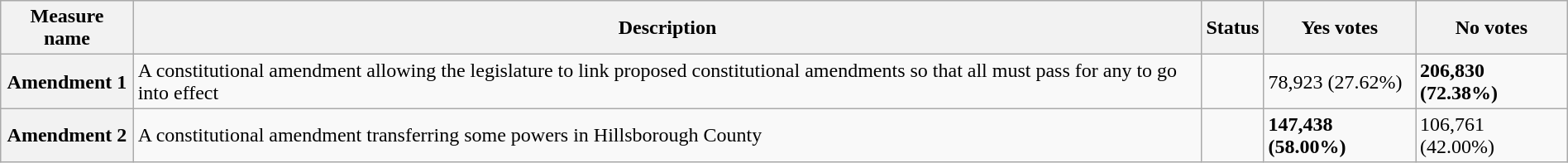<table class="wikitable sortable plainrowheaders" style="width:100%">
<tr>
<th scope="col">Measure name</th>
<th class="unsortable" scope="col">Description</th>
<th scope="col">Status</th>
<th scope="col">Yes votes</th>
<th scope="col">No votes</th>
</tr>
<tr>
<th scope="row">Amendment 1</th>
<td>A constitutional amendment allowing the legislature to link proposed constitutional amendments so that all must pass for any to go into effect</td>
<td></td>
<td>78,923 (27.62%)</td>
<td><strong>206,830 (72.38%)</strong></td>
</tr>
<tr>
<th scope="row">Amendment 2</th>
<td>A constitutional amendment transferring some powers in Hillsborough County</td>
<td></td>
<td><strong>147,438 (58.00%)</strong></td>
<td>106,761 (42.00%)</td>
</tr>
</table>
